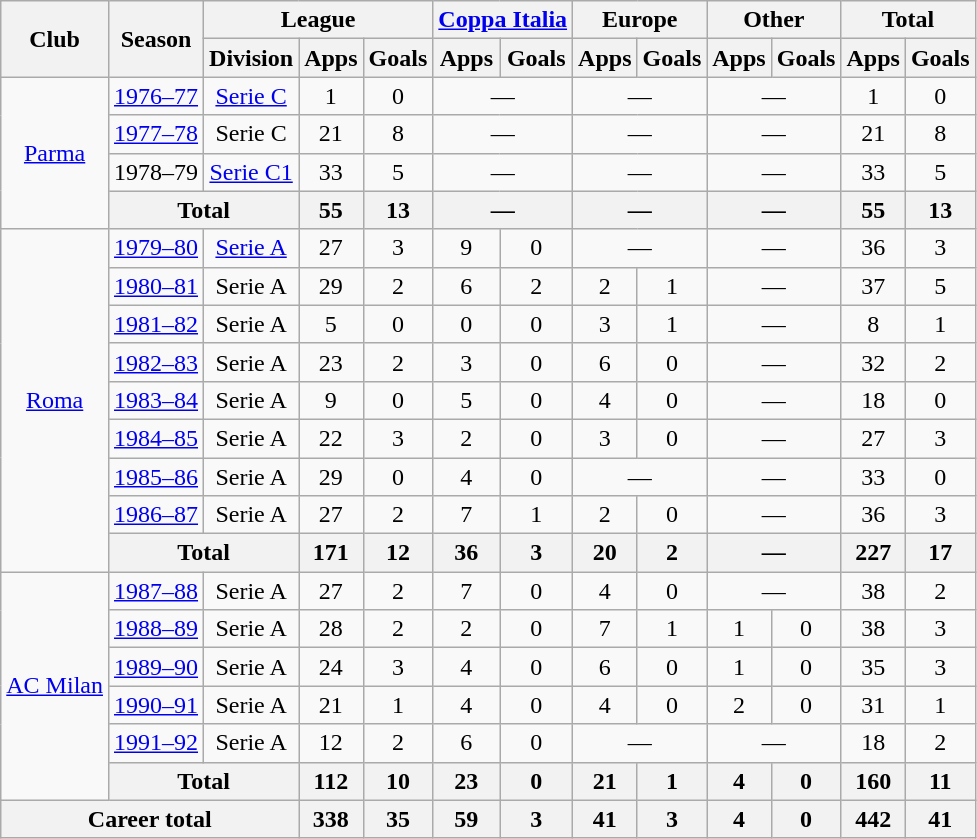<table class="wikitable" style="text-align: center;">
<tr>
<th rowspan="2">Club</th>
<th rowspan="2">Season</th>
<th colspan="3">League</th>
<th colspan="2"><a href='#'>Coppa Italia</a></th>
<th colspan="2">Europe</th>
<th colspan="2">Other</th>
<th colspan="2">Total</th>
</tr>
<tr>
<th>Division</th>
<th>Apps</th>
<th>Goals</th>
<th>Apps</th>
<th>Goals</th>
<th>Apps</th>
<th>Goals</th>
<th>Apps</th>
<th>Goals</th>
<th>Apps</th>
<th>Goals</th>
</tr>
<tr>
<td rowspan=4><a href='#'>Parma</a></td>
<td><a href='#'>1976–77</a></td>
<td><a href='#'>Serie C</a></td>
<td>1</td>
<td>0</td>
<td colspan=2>—</td>
<td colspan=2>—</td>
<td colspan=2>—</td>
<td>1</td>
<td>0</td>
</tr>
<tr>
<td><a href='#'>1977–78</a></td>
<td>Serie C</td>
<td>21</td>
<td>8</td>
<td colspan=2>—</td>
<td colspan=2>—</td>
<td colspan=2>—</td>
<td>21</td>
<td>8</td>
</tr>
<tr>
<td>1978–79</td>
<td><a href='#'>Serie C1</a></td>
<td>33</td>
<td>5</td>
<td colspan=2>—</td>
<td colspan=2>—</td>
<td colspan=2>—</td>
<td>33</td>
<td>5</td>
</tr>
<tr>
<th colspan=2>Total</th>
<th>55</th>
<th>13</th>
<th colspan=2>—</th>
<th colspan=2>—</th>
<th colspan=2>—</th>
<th>55</th>
<th>13</th>
</tr>
<tr>
<td rowspan=9><a href='#'>Roma</a></td>
<td><a href='#'>1979–80</a></td>
<td><a href='#'>Serie A</a></td>
<td>27</td>
<td>3</td>
<td>9</td>
<td>0</td>
<td colspan=2>—</td>
<td colspan=2>—</td>
<td>36</td>
<td>3</td>
</tr>
<tr>
<td><a href='#'>1980–81</a></td>
<td>Serie A</td>
<td>29</td>
<td>2</td>
<td>6</td>
<td>2</td>
<td>2</td>
<td>1</td>
<td colspan=2>—</td>
<td>37</td>
<td>5</td>
</tr>
<tr>
<td><a href='#'>1981–82</a></td>
<td>Serie A</td>
<td>5</td>
<td>0</td>
<td>0</td>
<td>0</td>
<td>3</td>
<td>1</td>
<td colspan=2>—</td>
<td>8</td>
<td>1</td>
</tr>
<tr>
<td><a href='#'>1982–83</a></td>
<td>Serie A</td>
<td>23</td>
<td>2</td>
<td>3</td>
<td>0</td>
<td>6</td>
<td>0</td>
<td colspan=2>—</td>
<td>32</td>
<td>2</td>
</tr>
<tr>
<td><a href='#'>1983–84</a></td>
<td>Serie A</td>
<td>9</td>
<td>0</td>
<td>5</td>
<td>0</td>
<td>4</td>
<td>0</td>
<td colspan=2>—</td>
<td>18</td>
<td>0</td>
</tr>
<tr>
<td><a href='#'>1984–85</a></td>
<td>Serie A</td>
<td>22</td>
<td>3</td>
<td>2</td>
<td>0</td>
<td>3</td>
<td>0</td>
<td colspan=2>—</td>
<td>27</td>
<td>3</td>
</tr>
<tr>
<td><a href='#'>1985–86</a></td>
<td>Serie A</td>
<td>29</td>
<td>0</td>
<td>4</td>
<td>0</td>
<td colspan=2>—</td>
<td colspan=2>—</td>
<td>33</td>
<td>0</td>
</tr>
<tr>
<td><a href='#'>1986–87</a></td>
<td>Serie A</td>
<td>27</td>
<td>2</td>
<td>7</td>
<td>1</td>
<td>2</td>
<td>0</td>
<td colspan=2>—</td>
<td>36</td>
<td>3</td>
</tr>
<tr>
<th colspan=2>Total</th>
<th>171</th>
<th>12</th>
<th>36</th>
<th>3</th>
<th>20</th>
<th>2</th>
<th colspan=2>—</th>
<th>227</th>
<th>17</th>
</tr>
<tr>
<td rowspan=6><a href='#'>AC Milan</a></td>
<td><a href='#'>1987–88</a></td>
<td>Serie A</td>
<td>27</td>
<td>2</td>
<td>7</td>
<td>0</td>
<td>4</td>
<td>0</td>
<td colspan=2>—</td>
<td>38</td>
<td>2</td>
</tr>
<tr>
<td><a href='#'>1988–89</a></td>
<td>Serie A</td>
<td>28</td>
<td>2</td>
<td>2</td>
<td>0</td>
<td>7</td>
<td>1</td>
<td>1</td>
<td>0</td>
<td>38</td>
<td>3</td>
</tr>
<tr>
<td><a href='#'>1989–90</a></td>
<td>Serie A</td>
<td>24</td>
<td>3</td>
<td>4</td>
<td>0</td>
<td>6</td>
<td>0</td>
<td>1</td>
<td>0</td>
<td>35</td>
<td>3</td>
</tr>
<tr>
<td><a href='#'>1990–91</a></td>
<td>Serie A</td>
<td>21</td>
<td>1</td>
<td>4</td>
<td>0</td>
<td>4</td>
<td>0</td>
<td>2</td>
<td>0</td>
<td>31</td>
<td>1</td>
</tr>
<tr>
<td><a href='#'>1991–92</a></td>
<td>Serie A</td>
<td>12</td>
<td>2</td>
<td>6</td>
<td>0</td>
<td colspan=2>—</td>
<td colspan=2>—</td>
<td>18</td>
<td>2</td>
</tr>
<tr>
<th colspan=2>Total</th>
<th>112</th>
<th>10</th>
<th>23</th>
<th>0</th>
<th>21</th>
<th>1</th>
<th>4</th>
<th>0</th>
<th>160</th>
<th>11</th>
</tr>
<tr>
<th colspan=3>Career total</th>
<th>338</th>
<th>35</th>
<th>59</th>
<th>3</th>
<th>41</th>
<th>3</th>
<th>4</th>
<th>0</th>
<th>442</th>
<th>41</th>
</tr>
</table>
